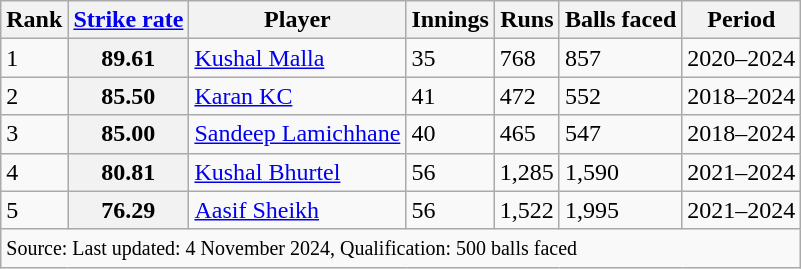<table class="wikitable">
<tr>
<th>Rank</th>
<th><a href='#'>Strike rate</a></th>
<th>Player</th>
<th>Innings</th>
<th>Runs</th>
<th>Balls faced</th>
<th>Period</th>
</tr>
<tr>
<td>1</td>
<th>89.61</th>
<td><a href='#'>Kushal Malla</a></td>
<td>35</td>
<td>768</td>
<td>857</td>
<td>2020–2024</td>
</tr>
<tr>
<td>2</td>
<th>85.50</th>
<td><a href='#'>Karan KC</a></td>
<td>41</td>
<td>472</td>
<td>552</td>
<td>2018–2024</td>
</tr>
<tr>
<td>3</td>
<th>85.00</th>
<td><a href='#'>Sandeep Lamichhane</a></td>
<td>40</td>
<td>465</td>
<td>547</td>
<td>2018–2024</td>
</tr>
<tr>
<td>4</td>
<th>80.81</th>
<td><a href='#'>Kushal Bhurtel</a></td>
<td>56</td>
<td>1,285</td>
<td>1,590</td>
<td>2021–2024</td>
</tr>
<tr>
<td>5</td>
<th>76.29</th>
<td><a href='#'>Aasif Sheikh</a></td>
<td>56</td>
<td>1,522</td>
<td>1,995</td>
<td>2021–2024</td>
</tr>
<tr>
<td colspan="7" style="text-align:left;"><small>Source:  Last updated: 4 November 2024, Qualification: 500 balls faced</small></td>
</tr>
</table>
